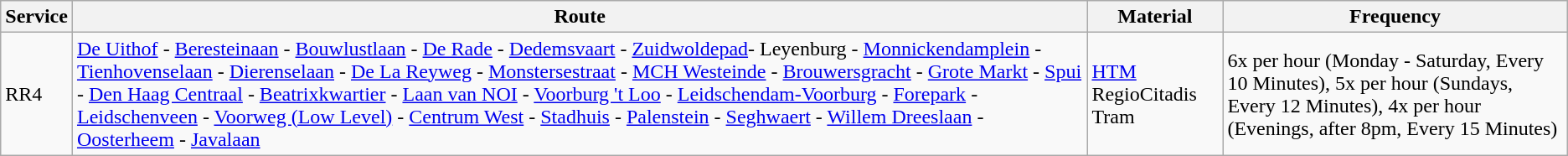<table class="wikitable vatop">
<tr>
<th>Service</th>
<th>Route</th>
<th>Material</th>
<th>Frequency</th>
</tr>
<tr>
<td>RR4</td>
<td><a href='#'>De Uithof</a> - <a href='#'>Beresteinaan</a> - <a href='#'>Bouwlustlaan</a> - <a href='#'>De Rade</a> - <a href='#'>Dedemsvaart</a> - <a href='#'>Zuidwoldepad</a>- Leyenburg - <a href='#'>Monnickendamplein</a> - <a href='#'>Tienhovenselaan</a> - <a href='#'>Dierenselaan</a> - <a href='#'>De La Reyweg</a> - <a href='#'>Monstersestraat</a> - <a href='#'>MCH Westeinde</a> - <a href='#'>Brouwersgracht</a> - <a href='#'>Grote Markt</a> - <a href='#'>Spui</a> - <a href='#'>Den Haag Centraal</a> - <a href='#'>Beatrixkwartier</a> - <a href='#'>Laan van NOI</a> - <a href='#'>Voorburg 't Loo</a> - <a href='#'>Leidschendam-Voorburg</a> - <a href='#'>Forepark</a> - <a href='#'>Leidschenveen</a> - <a href='#'>Voorweg (Low Level)</a> - <a href='#'>Centrum West</a> - <a href='#'>Stadhuis</a> - <a href='#'>Palenstein</a> - <a href='#'>Seghwaert</a> - <a href='#'>Willem Dreeslaan</a> - <a href='#'>Oosterheem</a> - <a href='#'>Javalaan</a></td>
<td><a href='#'>HTM</a> RegioCitadis Tram</td>
<td>6x per hour (Monday - Saturday, Every 10 Minutes), 5x per hour (Sundays, Every 12 Minutes), 4x per hour (Evenings, after 8pm, Every 15 Minutes)</td>
</tr>
</table>
